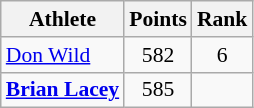<table class="wikitable" style="font-size:90%;">
<tr>
<th>Athlete</th>
<th>Points</th>
<th>Rank</th>
</tr>
<tr align=center>
<td align=left><a href='#'>Don Wild</a></td>
<td>582</td>
<td>6</td>
</tr>
<tr align=center>
<td align=left><strong><a href='#'>Brian Lacey</a></strong></td>
<td>585</td>
<td></td>
</tr>
</table>
